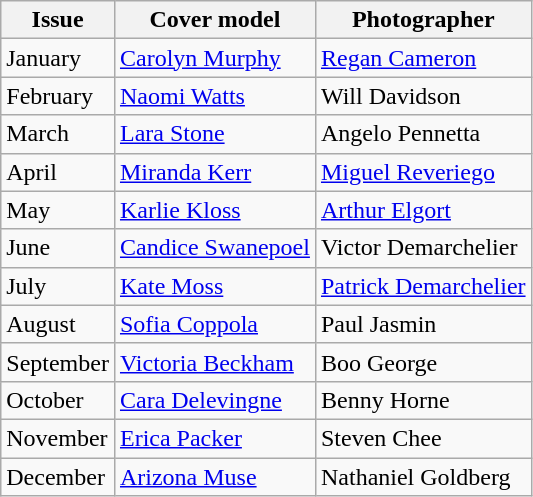<table class="wikitable">
<tr>
<th>Issue</th>
<th>Cover model</th>
<th>Photographer</th>
</tr>
<tr>
<td>January</td>
<td><a href='#'>Carolyn Murphy</a></td>
<td><a href='#'>Regan Cameron</a></td>
</tr>
<tr>
<td>February</td>
<td><a href='#'>Naomi Watts</a></td>
<td>Will Davidson</td>
</tr>
<tr>
<td>March</td>
<td><a href='#'>Lara Stone</a></td>
<td>Angelo Pennetta</td>
</tr>
<tr>
<td>April</td>
<td><a href='#'>Miranda Kerr</a></td>
<td><a href='#'>Miguel Reveriego</a></td>
</tr>
<tr>
<td>May</td>
<td><a href='#'>Karlie Kloss</a></td>
<td><a href='#'>Arthur Elgort</a></td>
</tr>
<tr>
<td>June</td>
<td><a href='#'>Candice Swanepoel</a></td>
<td>Victor Demarchelier</td>
</tr>
<tr>
<td>July</td>
<td><a href='#'>Kate Moss</a></td>
<td><a href='#'>Patrick Demarchelier</a></td>
</tr>
<tr>
<td>August</td>
<td><a href='#'>Sofia Coppola</a></td>
<td>Paul Jasmin</td>
</tr>
<tr>
<td>September</td>
<td><a href='#'>Victoria Beckham</a></td>
<td>Boo George</td>
</tr>
<tr>
<td>October</td>
<td><a href='#'>Cara Delevingne</a></td>
<td>Benny Horne</td>
</tr>
<tr>
<td>November</td>
<td><a href='#'>Erica Packer</a></td>
<td>Steven Chee</td>
</tr>
<tr>
<td>December</td>
<td><a href='#'>Arizona Muse</a></td>
<td>Nathaniel Goldberg</td>
</tr>
</table>
